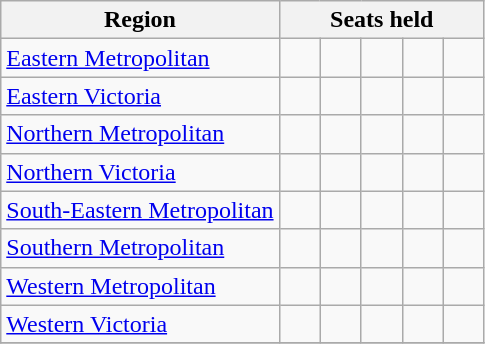<table class="wikitable">
<tr>
<th>Region</th>
<th colspan=5>Seats held</th>
</tr>
<tr>
<td><a href='#'>Eastern Metropolitan</a></td>
<td width=20 > </td>
<td width=20 > </td>
<td width=20 > </td>
<td width=20 > </td>
<td width=20 > </td>
</tr>
<tr>
<td><a href='#'>Eastern Victoria</a></td>
<td> </td>
<td> </td>
<td> </td>
<td> </td>
<td> </td>
</tr>
<tr>
<td><a href='#'>Northern Metropolitan</a></td>
<td> </td>
<td> </td>
<td> </td>
<td> </td>
<td> </td>
</tr>
<tr>
<td><a href='#'>Northern Victoria</a></td>
<td> </td>
<td> </td>
<td> </td>
<td> </td>
<td> </td>
</tr>
<tr>
<td><a href='#'>South-Eastern Metropolitan</a></td>
<td> </td>
<td> </td>
<td> </td>
<td> </td>
<td> </td>
</tr>
<tr>
<td><a href='#'>Southern Metropolitan</a></td>
<td> </td>
<td> </td>
<td> </td>
<td> </td>
<td> </td>
</tr>
<tr>
<td><a href='#'>Western Metropolitan</a></td>
<td> </td>
<td> </td>
<td> </td>
<td> </td>
<td> </td>
</tr>
<tr>
<td><a href='#'>Western Victoria</a></td>
<td> </td>
<td> </td>
<td> </td>
<td> </td>
<td> </td>
</tr>
<tr>
</tr>
</table>
